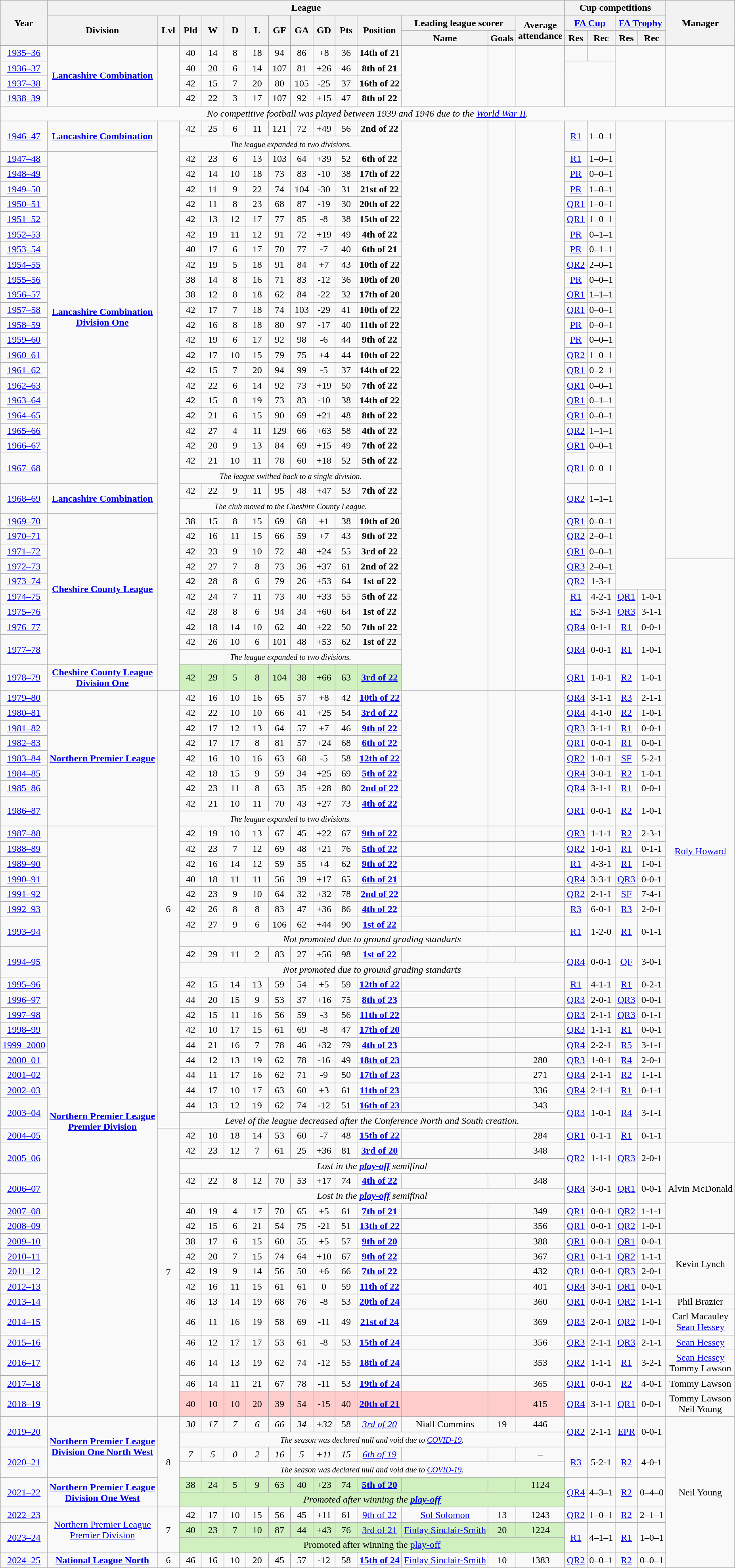<table class="wikitable" style="text-align:center">
<tr>
<th rowspan=3>Year</th>
<th colspan=14>League</th>
<th colspan=4>Cup competitions</th>
<th rowspan=3>Manager</th>
</tr>
<tr>
<th rowspan=2>Division</th>
<th rowspan=2 width=30><abbr>Lvl</abbr></th>
<th rowspan=2 width=30><abbr>Pld</abbr></th>
<th rowspan=2 width=30><abbr>W</abbr></th>
<th rowspan=2 width=30><abbr>D</abbr></th>
<th rowspan=2 width=30><abbr>L</abbr></th>
<th rowspan=2 width=30><abbr>GF</abbr></th>
<th rowspan=2 width=30><abbr>GA</abbr></th>
<th rowspan=2 width=30><abbr>GD</abbr></th>
<th rowspan=2 width=30><abbr>Pts</abbr></th>
<th rowspan=2>Position</th>
<th colspan=2>Leading league scorer</th>
<th rowspan=2>Average<br>attendance</th>
<th colspan=2><a href='#'>FA Cup</a></th>
<th colspan=2><a href='#'>FA Trophy</a></th>
</tr>
<tr>
<th>Name</th>
<th>Goals</th>
<th><abbr>Res</abbr></th>
<th><abbr>Rec</abbr></th>
<th><abbr>Res</abbr></th>
<th><abbr>Rec</abbr></th>
</tr>
<tr>
<td><a href='#'>1935–36</a></td>
<td rowspan=4><strong><a href='#'>Lancashire Combination</a></strong></td>
<td rowspan=4></td>
<td>40</td>
<td>14</td>
<td>8</td>
<td>18</td>
<td>94</td>
<td>86</td>
<td>+8</td>
<td>36</td>
<td><strong>14th of 21</strong></td>
<td rowspan=4></td>
<td rowspan=4></td>
<td rowspan=4></td>
<td></td>
<td></td>
<td rowspan=4 colspan=2></td>
<td rowspan=4></td>
</tr>
<tr>
<td><a href='#'>1936–37</a></td>
<td>40</td>
<td>20</td>
<td>6</td>
<td>14</td>
<td>107</td>
<td>81</td>
<td>+26</td>
<td>46</td>
<td><strong>8th of 21</strong></td>
</tr>
<tr>
<td><a href='#'>1937–38</a></td>
<td>42</td>
<td>15</td>
<td>7</td>
<td>20</td>
<td>80</td>
<td>105</td>
<td>-25</td>
<td>37</td>
<td><strong>16th of 22</strong></td>
</tr>
<tr>
<td><a href='#'>1938–39</a></td>
<td>42</td>
<td>22</td>
<td>3</td>
<td>17</td>
<td>107</td>
<td>92</td>
<td>+15</td>
<td>47</td>
<td><strong>8th of 22</strong></td>
</tr>
<tr>
<td colspan=20><em>No competitive football was played between 1939 and 1946 due to the <a href='#'>World War II</a>.</em></td>
</tr>
<tr>
<td rowspan=2><a href='#'>1946–47</a></td>
<td rowspan=2><strong><a href='#'>Lancashire Combination</a></strong></td>
<td rowspan=37></td>
<td>42</td>
<td>25</td>
<td>6</td>
<td>11</td>
<td>121</td>
<td>72</td>
<td>+49</td>
<td>56</td>
<td><strong>2nd of 22</strong></td>
<td rowspan=37></td>
<td rowspan=37></td>
<td rowspan=37></td>
<td rowspan=2><a href='#'>R1</a></td>
<td rowspan=2>1–0–1</td>
<td rowspan=31 colspan=2></td>
<td rowspan=29 colspan=2></td>
</tr>
<tr>
<td colspan=9><em><small>The league expanded to two divisions.</small></em></td>
</tr>
<tr>
<td><a href='#'>1947–48</a></td>
<td rowspan=22><strong><a href='#'>Lancashire Combination<br>Division One</a></strong></td>
<td>42</td>
<td>23</td>
<td>6</td>
<td>13</td>
<td>103</td>
<td>64</td>
<td>+39</td>
<td>52</td>
<td><strong>6th of 22</strong></td>
<td><a href='#'>R1</a></td>
<td>1–0–1</td>
</tr>
<tr>
<td><a href='#'>1948–49</a></td>
<td>42</td>
<td>14</td>
<td>10</td>
<td>18</td>
<td>73</td>
<td>83</td>
<td>-10</td>
<td>38</td>
<td><strong>17th of 22</strong></td>
<td><a href='#'>PR</a></td>
<td>0–0–1</td>
</tr>
<tr>
<td><a href='#'>1949–50</a></td>
<td>42</td>
<td>11</td>
<td>9</td>
<td>22</td>
<td>74</td>
<td>104</td>
<td>-30</td>
<td>31</td>
<td><strong>21st of 22</strong></td>
<td><a href='#'>PR</a></td>
<td>1–0–1</td>
</tr>
<tr>
<td><a href='#'>1950–51</a></td>
<td>42</td>
<td>11</td>
<td>8</td>
<td>23</td>
<td>68</td>
<td>87</td>
<td>-19</td>
<td>30</td>
<td><strong>20th of 22</strong></td>
<td><a href='#'>QR1</a></td>
<td>1–0–1</td>
</tr>
<tr>
<td><a href='#'>1951–52</a></td>
<td>42</td>
<td>13</td>
<td>12</td>
<td>17</td>
<td>77</td>
<td>85</td>
<td>-8</td>
<td>38</td>
<td><strong>15th of 22</strong></td>
<td><a href='#'>QR1</a></td>
<td>1–0–1</td>
</tr>
<tr>
<td><a href='#'>1952–53</a></td>
<td>42</td>
<td>19</td>
<td>11</td>
<td>12</td>
<td>91</td>
<td>72</td>
<td>+19</td>
<td>49</td>
<td><strong>4th of 22</strong></td>
<td><a href='#'>PR</a></td>
<td>0–1–1</td>
</tr>
<tr>
<td><a href='#'>1953–54</a></td>
<td>40</td>
<td>17</td>
<td>6</td>
<td>17</td>
<td>70</td>
<td>77</td>
<td>-7</td>
<td>40</td>
<td><strong>6th of 21</strong></td>
<td><a href='#'>PR</a></td>
<td>0–1–1</td>
</tr>
<tr>
<td><a href='#'>1954–55</a></td>
<td>42</td>
<td>19</td>
<td>5</td>
<td>18</td>
<td>91</td>
<td>84</td>
<td>+7</td>
<td>43</td>
<td><strong>10th of 22</strong></td>
<td><a href='#'>QR2</a></td>
<td>2–0–1</td>
</tr>
<tr>
<td><a href='#'>1955–56</a></td>
<td>38</td>
<td>14</td>
<td>8</td>
<td>16</td>
<td>71</td>
<td>83</td>
<td>-12</td>
<td>36</td>
<td><strong>10th of 20</strong></td>
<td><a href='#'>PR</a></td>
<td>0–0–1</td>
</tr>
<tr>
<td><a href='#'>1956–57</a></td>
<td>38</td>
<td>12</td>
<td>8</td>
<td>18</td>
<td>62</td>
<td>84</td>
<td>-22</td>
<td>32</td>
<td><strong>17th of 20</strong></td>
<td><a href='#'>QR1</a></td>
<td>1–1–1</td>
</tr>
<tr>
<td><a href='#'>1957–58</a></td>
<td>42</td>
<td>17</td>
<td>7</td>
<td>18</td>
<td>74</td>
<td>103</td>
<td>-29</td>
<td>41</td>
<td><strong>10th of 22</strong></td>
<td><a href='#'>QR1</a></td>
<td>0–0–1</td>
</tr>
<tr>
<td><a href='#'>1958–59</a></td>
<td>42</td>
<td>16</td>
<td>8</td>
<td>18</td>
<td>80</td>
<td>97</td>
<td>-17</td>
<td>40</td>
<td><strong>11th of 22</strong></td>
<td><a href='#'>PR</a></td>
<td>0–0–1</td>
</tr>
<tr>
<td><a href='#'>1959–60</a></td>
<td>42</td>
<td>19</td>
<td>6</td>
<td>17</td>
<td>92</td>
<td>98</td>
<td>-6</td>
<td>44</td>
<td><strong>9th of 22</strong></td>
<td><a href='#'>PR</a></td>
<td>0–0–1</td>
</tr>
<tr>
<td><a href='#'>1960–61</a></td>
<td>42</td>
<td>17</td>
<td>10</td>
<td>15</td>
<td>79</td>
<td>75</td>
<td>+4</td>
<td>44</td>
<td><strong>10th of 22</strong></td>
<td><a href='#'>QR2</a></td>
<td>1–0–1</td>
</tr>
<tr>
<td><a href='#'>1961–62</a></td>
<td>42</td>
<td>15</td>
<td>7</td>
<td>20</td>
<td>94</td>
<td>99</td>
<td>-5</td>
<td>37</td>
<td><strong>14th of 22</strong></td>
<td><a href='#'>QR1</a></td>
<td>0–2–1</td>
</tr>
<tr>
<td><a href='#'>1962–63</a></td>
<td>42</td>
<td>22</td>
<td>6</td>
<td>14</td>
<td>92</td>
<td>73</td>
<td>+19</td>
<td>50</td>
<td><strong>7th of 22</strong></td>
<td><a href='#'>QR1</a></td>
<td>0–0–1</td>
</tr>
<tr>
<td><a href='#'>1963–64</a></td>
<td>42</td>
<td>15</td>
<td>8</td>
<td>19</td>
<td>73</td>
<td>83</td>
<td>-10</td>
<td>38</td>
<td><strong>14th of 22</strong></td>
<td><a href='#'>QR1</a></td>
<td>0–1–1</td>
</tr>
<tr>
<td><a href='#'>1964–65</a></td>
<td>42</td>
<td>21</td>
<td>6</td>
<td>15</td>
<td>90</td>
<td>69</td>
<td>+21</td>
<td>48</td>
<td><strong>8th of 22</strong></td>
<td><a href='#'>QR1</a></td>
<td>0–0–1</td>
</tr>
<tr>
<td><a href='#'>1965–66</a></td>
<td>42</td>
<td>27</td>
<td>4</td>
<td>11</td>
<td>129</td>
<td>66</td>
<td>+63</td>
<td>58</td>
<td><strong>4th of 22</strong></td>
<td><a href='#'>QR2</a></td>
<td>1–1–1</td>
</tr>
<tr>
<td><a href='#'>1966–67</a></td>
<td>42</td>
<td>20</td>
<td>9</td>
<td>13</td>
<td>84</td>
<td>69</td>
<td>+15</td>
<td>49</td>
<td><strong>7th of 22</strong></td>
<td><a href='#'>QR1</a></td>
<td>0–0–1</td>
</tr>
<tr>
<td rowspan=2><a href='#'>1967–68</a></td>
<td>42</td>
<td>21</td>
<td>10</td>
<td>11</td>
<td>78</td>
<td>60</td>
<td>+18</td>
<td>52</td>
<td><strong>5th of 22</strong></td>
<td rowspan=2><a href='#'>QR1</a></td>
<td rowspan=2>0–0–1</td>
</tr>
<tr>
<td colspan=9><em><small>The league swithed back to a single division.</small></em></td>
</tr>
<tr>
<td rowspan=2><a href='#'>1968–69</a></td>
<td rowspan=2><strong><a href='#'>Lancashire Combination</a></strong></td>
<td>42</td>
<td>22</td>
<td>9</td>
<td>11</td>
<td>95</td>
<td>48</td>
<td>+47</td>
<td>53</td>
<td><strong>7th of 22</strong></td>
<td rowspan=2><a href='#'>QR2</a></td>
<td rowspan=2>1–1–1</td>
</tr>
<tr>
<td colspan=9><em><small>The club moved to the Cheshire County League.</small></em></td>
</tr>
<tr>
<td><a href='#'>1969–70</a></td>
<td rowspan=10><strong><a href='#'>Cheshire County League</a></strong></td>
<td>38</td>
<td>15</td>
<td>8</td>
<td>15</td>
<td>69</td>
<td>68</td>
<td>+1</td>
<td>38</td>
<td><strong>10th of 20</strong></td>
<td><a href='#'>QR1</a></td>
<td>0–0–1</td>
</tr>
<tr>
<td><a href='#'>1970–71</a></td>
<td>42</td>
<td>16</td>
<td>11</td>
<td>15</td>
<td>66</td>
<td>59</td>
<td>+7</td>
<td>43</td>
<td><strong>9th of 22</strong></td>
<td><a href='#'>QR2</a></td>
<td>2–0–1</td>
</tr>
<tr>
<td><a href='#'>1971–72</a></td>
<td>42</td>
<td>23</td>
<td>9</td>
<td>10</td>
<td>72</td>
<td>48</td>
<td>+24</td>
<td>55</td>
<td><strong>3rd of 22</strong></td>
<td><a href='#'>QR1</a></td>
<td>0–0–1</td>
</tr>
<tr>
<td><a href='#'>1972–73</a></td>
<td>42</td>
<td>27</td>
<td>7</td>
<td>8</td>
<td>73</td>
<td>36</td>
<td>+37</td>
<td>61</td>
<td><strong>2nd of 22</strong></td>
<td><a href='#'>QR3</a></td>
<td>2–0–1</td>
<td rowspan=38><a href='#'>Roly Howard</a></td>
</tr>
<tr>
<td><a href='#'>1973–74</a></td>
<td>42</td>
<td>28</td>
<td>8</td>
<td>6</td>
<td>79</td>
<td>26</td>
<td>+53</td>
<td>64</td>
<td><strong>1st of 22</strong></td>
<td><a href='#'>QR2</a></td>
<td>1-3-1</td>
</tr>
<tr>
<td><a href='#'>1974–75</a></td>
<td>42</td>
<td>24</td>
<td>7</td>
<td>11</td>
<td>73</td>
<td>40</td>
<td>+33</td>
<td>55</td>
<td><strong>5th of 22</strong></td>
<td><a href='#'>R1</a></td>
<td>4-2-1</td>
<td><a href='#'>QR1</a></td>
<td>1-0-1</td>
</tr>
<tr>
<td><a href='#'>1975–76</a></td>
<td>42</td>
<td>28</td>
<td>8</td>
<td>6</td>
<td>94</td>
<td>34</td>
<td>+60</td>
<td>64</td>
<td><strong>1st of 22</strong></td>
<td><a href='#'>R2</a></td>
<td>5-3-1</td>
<td><a href='#'>QR3</a></td>
<td>3-1-1</td>
</tr>
<tr>
<td><a href='#'>1976–77</a></td>
<td>42</td>
<td>18</td>
<td>14</td>
<td>10</td>
<td>62</td>
<td>40</td>
<td>+22</td>
<td>50</td>
<td><strong>7th of 22</strong></td>
<td><a href='#'>QR4</a></td>
<td>0-1-1</td>
<td><a href='#'>R1</a></td>
<td>0-0-1</td>
</tr>
<tr>
<td rowspan=2><a href='#'>1977–78</a></td>
<td>42</td>
<td>26</td>
<td>10</td>
<td>6</td>
<td>101</td>
<td>48</td>
<td>+53</td>
<td>62</td>
<td><strong>1st of 22</strong></td>
<td rowspan=2><a href='#'>QR4</a></td>
<td rowspan=2>0-0-1</td>
<td rowspan=2><a href='#'>R1</a></td>
<td rowspan=2>1-0-1</td>
</tr>
<tr>
<td colspan=9><em><small>The league expanded to two divisions.</small></em></td>
</tr>
<tr>
<td><a href='#'>1978–79</a></td>
<td><strong><a href='#'>Cheshire County League<br>Division One</a></strong></td>
<td bgcolor=#d0f0c0>42</td>
<td bgcolor=#d0f0c0>29</td>
<td bgcolor=#d0f0c0>5</td>
<td bgcolor=#d0f0c0>8</td>
<td bgcolor=#d0f0c0>104</td>
<td bgcolor=#d0f0c0>38</td>
<td bgcolor=#d0f0c0>+66</td>
<td bgcolor=#d0f0c0>63</td>
<td bgcolor=#d0f0c0><strong><a href='#'>3rd of 22</a></strong></td>
<td><a href='#'>QR1</a></td>
<td>1-0-1</td>
<td><a href='#'>R2</a></td>
<td>1-0-1</td>
</tr>
<tr>
<td><a href='#'>1979–80</a></td>
<td rowspan=9><strong><a href='#'>Northern Premier League</a></strong></td>
<td rowspan=29>6</td>
<td>42</td>
<td>16</td>
<td>10</td>
<td>16</td>
<td>65</td>
<td>57</td>
<td>+8</td>
<td>42</td>
<td><strong><a href='#'>10th of 22</a></strong></td>
<td rowspan=9></td>
<td rowspan=9></td>
<td rowspan=9></td>
<td><a href='#'>QR4</a></td>
<td>3-1-1</td>
<td><a href='#'>R3</a></td>
<td>2-1-1</td>
</tr>
<tr>
<td><a href='#'>1980–81</a></td>
<td>42</td>
<td>22</td>
<td>10</td>
<td>10</td>
<td>66</td>
<td>41</td>
<td>+25</td>
<td>54</td>
<td><strong><a href='#'>3rd of 22</a></strong></td>
<td><a href='#'>QR4</a></td>
<td>4-1-0</td>
<td><a href='#'>R2</a></td>
<td>1-0-1</td>
</tr>
<tr>
<td><a href='#'>1981–82</a></td>
<td>42</td>
<td>17</td>
<td>12</td>
<td>13</td>
<td>64</td>
<td>57</td>
<td>+7</td>
<td>46</td>
<td><strong><a href='#'>9th of 22</a></strong></td>
<td><a href='#'>QR3</a></td>
<td>3-1-1</td>
<td><a href='#'>R1</a></td>
<td>0-0-1</td>
</tr>
<tr>
<td><a href='#'>1982–83</a></td>
<td>42</td>
<td>17</td>
<td>17</td>
<td>8</td>
<td>81</td>
<td>57</td>
<td>+24</td>
<td>68</td>
<td><strong><a href='#'>6th of 22</a></strong></td>
<td><a href='#'>QR1</a></td>
<td>0-0-1</td>
<td><a href='#'>R1</a></td>
<td>0-0-1</td>
</tr>
<tr>
<td><a href='#'>1983–84</a></td>
<td>42</td>
<td>16</td>
<td>10</td>
<td>16</td>
<td>63</td>
<td>68</td>
<td>-5</td>
<td>58</td>
<td><strong><a href='#'>12th of 22</a></strong></td>
<td><a href='#'>QR2</a></td>
<td>1-0-1</td>
<td><a href='#'>SF</a></td>
<td>5-2-1</td>
</tr>
<tr>
<td><a href='#'>1984–85</a></td>
<td>42</td>
<td>18</td>
<td>15</td>
<td>9</td>
<td>59</td>
<td>34</td>
<td>+25</td>
<td>69</td>
<td><strong><a href='#'>5th of 22</a></strong></td>
<td><a href='#'>QR4</a></td>
<td>3-0-1</td>
<td><a href='#'>R2</a></td>
<td>1-0-1</td>
</tr>
<tr>
<td><a href='#'>1985–86</a></td>
<td>42</td>
<td>23</td>
<td>11</td>
<td>8</td>
<td>63</td>
<td>35</td>
<td>+28</td>
<td>80</td>
<td><strong><a href='#'>2nd of 22</a></strong></td>
<td><a href='#'>QR4</a></td>
<td>3-1-1</td>
<td><a href='#'>R1</a></td>
<td>0-0-1</td>
</tr>
<tr>
<td rowspan=2><a href='#'>1986–87</a></td>
<td>42</td>
<td>21</td>
<td>10</td>
<td>11</td>
<td>70</td>
<td>43</td>
<td>+27</td>
<td>73</td>
<td><strong><a href='#'>4th of 22</a></strong></td>
<td rowspan=2><a href='#'>QR1</a></td>
<td rowspan=2>0-0-1</td>
<td rowspan=2><a href='#'>R2</a></td>
<td rowspan=2>1-0-1</td>
</tr>
<tr>
<td colspan=9><em><small>The league expanded to two divisions.</small></em></td>
</tr>
<tr>
<td><a href='#'>1987–88</a></td>
<td rowspan=37><strong><a href='#'>Northern Premier League<br>Premier Division</a></strong></td>
<td>42</td>
<td>19</td>
<td>10</td>
<td>13</td>
<td>67</td>
<td>45</td>
<td>+22</td>
<td>67</td>
<td><strong><a href='#'>9th of 22</a></strong></td>
<td></td>
<td></td>
<td></td>
<td><a href='#'>QR3</a></td>
<td>1-1-1</td>
<td><a href='#'>R2</a></td>
<td>2-3-1</td>
</tr>
<tr>
<td><a href='#'>1988–89</a></td>
<td>42</td>
<td>23</td>
<td>7</td>
<td>12</td>
<td>69</td>
<td>48</td>
<td>+21</td>
<td>76</td>
<td><strong><a href='#'>5th of 22</a></strong></td>
<td></td>
<td></td>
<td></td>
<td><a href='#'>QR2</a></td>
<td>1-0-1</td>
<td><a href='#'>R1</a></td>
<td>0-1-1</td>
</tr>
<tr>
<td><a href='#'>1989–90</a></td>
<td>42</td>
<td>16</td>
<td>14</td>
<td>12</td>
<td>59</td>
<td>55</td>
<td>+4</td>
<td>62</td>
<td><strong><a href='#'>9th of 22</a></strong></td>
<td></td>
<td></td>
<td></td>
<td><a href='#'>R1</a></td>
<td>4-3-1</td>
<td><a href='#'>R1</a></td>
<td>1-0-1</td>
</tr>
<tr>
<td><a href='#'>1990–91</a></td>
<td>40</td>
<td>18</td>
<td>11</td>
<td>11</td>
<td>56</td>
<td>39</td>
<td>+17</td>
<td>65</td>
<td><strong><a href='#'>6th of 21</a></strong></td>
<td></td>
<td></td>
<td></td>
<td><a href='#'>QR4</a></td>
<td>3-3-1</td>
<td><a href='#'>QR3</a></td>
<td>0-0-1</td>
</tr>
<tr>
<td><a href='#'>1991–92</a></td>
<td>42</td>
<td>23</td>
<td>9</td>
<td>10</td>
<td>64</td>
<td>32</td>
<td>+32</td>
<td>78</td>
<td><strong><a href='#'>2nd of 22</a></strong></td>
<td></td>
<td></td>
<td></td>
<td><a href='#'>QR2</a></td>
<td>2-1-1</td>
<td><a href='#'>SF</a></td>
<td>7-4-1</td>
</tr>
<tr>
<td><a href='#'>1992–93</a></td>
<td>42</td>
<td>26</td>
<td>8</td>
<td>8</td>
<td>83</td>
<td>47</td>
<td>+36</td>
<td>86</td>
<td><strong><a href='#'>4th of 22</a></strong></td>
<td></td>
<td></td>
<td></td>
<td><a href='#'>R3</a></td>
<td>6-0-1</td>
<td><a href='#'>R3</a></td>
<td>2-0-1</td>
</tr>
<tr>
<td rowspan=2><a href='#'>1993–94</a></td>
<td>42</td>
<td>27</td>
<td>9</td>
<td>6</td>
<td>106</td>
<td>62</td>
<td>+44</td>
<td>90</td>
<td><strong><a href='#'>1st of 22</a></strong></td>
<td></td>
<td></td>
<td></td>
<td rowspan=2><a href='#'>R1</a></td>
<td rowspan=2>1-2-0</td>
<td rowspan=2><a href='#'>R1</a></td>
<td rowspan=2>0-1-1</td>
</tr>
<tr>
<td colspan=12><em>Not promoted due to ground grading standarts</em></td>
</tr>
<tr>
<td rowspan=2><a href='#'>1994–95</a></td>
<td>42</td>
<td>29</td>
<td>11</td>
<td>2</td>
<td>83</td>
<td>27</td>
<td>+56</td>
<td>98</td>
<td><strong><a href='#'>1st of 22</a></strong></td>
<td></td>
<td></td>
<td></td>
<td rowspan=2><a href='#'>QR4</a></td>
<td rowspan=2>0-0-1</td>
<td rowspan=2><a href='#'>QF</a></td>
<td rowspan=2>3-0-1</td>
</tr>
<tr>
<td colspan=12><em>Not promoted due to ground grading standarts</em></td>
</tr>
<tr>
<td><a href='#'>1995–96</a></td>
<td>42</td>
<td>15</td>
<td>14</td>
<td>13</td>
<td>59</td>
<td>54</td>
<td>+5</td>
<td>59</td>
<td><strong><a href='#'>12th of 22</a></strong></td>
<td></td>
<td></td>
<td></td>
<td><a href='#'>R1</a></td>
<td>4-1-1</td>
<td><a href='#'>R1</a></td>
<td>0-2-1</td>
</tr>
<tr>
<td><a href='#'>1996–97</a></td>
<td>44</td>
<td>20</td>
<td>15</td>
<td>9</td>
<td>53</td>
<td>37</td>
<td>+16</td>
<td>75</td>
<td><strong><a href='#'>8th of 23</a></strong></td>
<td></td>
<td></td>
<td></td>
<td><a href='#'>QR3</a></td>
<td>2-0-1</td>
<td><a href='#'>QR3</a></td>
<td>0-0-1</td>
</tr>
<tr>
<td><a href='#'>1997–98</a></td>
<td>42</td>
<td>15</td>
<td>11</td>
<td>16</td>
<td>56</td>
<td>59</td>
<td>-3</td>
<td>56</td>
<td><strong><a href='#'>11th of 22</a></strong></td>
<td></td>
<td></td>
<td></td>
<td><a href='#'>QR3</a></td>
<td>2-1-1</td>
<td><a href='#'>QR3</a></td>
<td>0-1-1</td>
</tr>
<tr>
<td><a href='#'>1998–99</a></td>
<td>42</td>
<td>10</td>
<td>17</td>
<td>15</td>
<td>61</td>
<td>69</td>
<td>-8</td>
<td>47</td>
<td><strong><a href='#'>17th of 20</a></strong></td>
<td></td>
<td></td>
<td></td>
<td><a href='#'>QR3</a></td>
<td>1-1-1</td>
<td><a href='#'>R1</a></td>
<td>0-0-1</td>
</tr>
<tr>
<td><a href='#'>1999–2000</a></td>
<td>44</td>
<td>21</td>
<td>16</td>
<td>7</td>
<td>78</td>
<td>46</td>
<td>+32</td>
<td>79</td>
<td><strong><a href='#'>4th of 23</a></strong></td>
<td></td>
<td></td>
<td></td>
<td><a href='#'>QR4</a></td>
<td>2-2-1</td>
<td><a href='#'>R5</a></td>
<td>3-1-1</td>
</tr>
<tr>
<td><a href='#'>2000–01</a></td>
<td>44</td>
<td>12</td>
<td>13</td>
<td>19</td>
<td>62</td>
<td>78</td>
<td>-16</td>
<td>49</td>
<td><strong><a href='#'>18th of 23</a></strong></td>
<td></td>
<td></td>
<td>280</td>
<td><a href='#'>QR3</a></td>
<td>1-0-1</td>
<td><a href='#'>R4</a></td>
<td>2-0-1</td>
</tr>
<tr>
<td><a href='#'>2001–02</a></td>
<td>44</td>
<td>11</td>
<td>17</td>
<td>16</td>
<td>62</td>
<td>71</td>
<td>-9</td>
<td>50</td>
<td><strong><a href='#'>17th of 23</a></strong></td>
<td></td>
<td></td>
<td>271</td>
<td><a href='#'>QR4</a></td>
<td>2-1-1</td>
<td><a href='#'>R2</a></td>
<td>1-1-1</td>
</tr>
<tr>
<td><a href='#'>2002–03</a></td>
<td>44</td>
<td>17</td>
<td>10</td>
<td>17</td>
<td>63</td>
<td>60</td>
<td>+3</td>
<td>61</td>
<td><strong><a href='#'>11th of 23</a></strong></td>
<td></td>
<td></td>
<td>336</td>
<td><a href='#'>QR4</a></td>
<td>2-1-1</td>
<td><a href='#'>R1</a></td>
<td>0-1-1</td>
</tr>
<tr>
<td rowspan=2><a href='#'>2003–04</a></td>
<td>44</td>
<td>13</td>
<td>12</td>
<td>19</td>
<td>62</td>
<td>74</td>
<td>-12</td>
<td>51</td>
<td><strong><a href='#'>16th of 23</a></strong></td>
<td></td>
<td></td>
<td>343</td>
<td rowspan=2><a href='#'>QR3</a></td>
<td rowspan=2>1-0-1</td>
<td rowspan=2><a href='#'>R4</a></td>
<td rowspan=2>3-1-1</td>
</tr>
<tr>
<td colspan=12><em>Level of the league decreased after the Conference North and South creation.</em></td>
</tr>
<tr>
<td><a href='#'>2004–05</a></td>
<td rowspan=17>7</td>
<td>42</td>
<td>10</td>
<td>18</td>
<td>14</td>
<td>53</td>
<td>60</td>
<td>-7</td>
<td>48</td>
<td><strong><a href='#'>15th of 22</a></strong></td>
<td></td>
<td></td>
<td>284</td>
<td><a href='#'>QR1</a></td>
<td>0-1-1</td>
<td><a href='#'>R1</a></td>
<td>0-1-1</td>
</tr>
<tr>
<td rowspan=2><a href='#'>2005–06</a></td>
<td>42</td>
<td>23</td>
<td>12</td>
<td>7</td>
<td>61</td>
<td>25</td>
<td>+36</td>
<td>81</td>
<td><strong><a href='#'>3rd of 20</a></strong></td>
<td></td>
<td></td>
<td>348</td>
<td rowspan=2><a href='#'>QR2</a></td>
<td rowspan=2>1-1-1</td>
<td rowspan=2><a href='#'>QR3</a></td>
<td rowspan=2>2-0-1</td>
<td rowspan=6>Alvin McDonald</td>
</tr>
<tr>
<td colspan=12><em>Lost in the <strong><a href='#'>play-off</a></strong> semifinal</em></td>
</tr>
<tr>
<td rowspan=2><a href='#'>2006–07</a></td>
<td>42</td>
<td>22</td>
<td>8</td>
<td>12</td>
<td>70</td>
<td>53</td>
<td>+17</td>
<td>74</td>
<td><strong><a href='#'>4th of 22</a></strong></td>
<td></td>
<td></td>
<td>348</td>
<td rowspan=2><a href='#'>QR4</a></td>
<td rowspan=2>3-0-1</td>
<td rowspan=2><a href='#'>QR1</a></td>
<td rowspan=2>0-0-1</td>
</tr>
<tr>
<td colspan=12><em>Lost in the <strong><a href='#'>play-off</a></strong> semifinal</em></td>
</tr>
<tr>
<td><a href='#'>2007–08</a></td>
<td>40</td>
<td>19</td>
<td>4</td>
<td>17</td>
<td>70</td>
<td>65</td>
<td>+5</td>
<td>61</td>
<td><strong><a href='#'>7th of 21</a></strong></td>
<td></td>
<td></td>
<td>349</td>
<td><a href='#'>QR1</a></td>
<td>0-0-1</td>
<td><a href='#'>QR2</a></td>
<td>1-1-1</td>
</tr>
<tr>
<td><a href='#'>2008–09</a></td>
<td>42</td>
<td>15</td>
<td>6</td>
<td>21</td>
<td>54</td>
<td>75</td>
<td>-21</td>
<td>51</td>
<td><strong><a href='#'>13th of 22</a></strong></td>
<td></td>
<td></td>
<td>356</td>
<td><a href='#'>QR1</a></td>
<td>0-0-1</td>
<td><a href='#'>QR2</a></td>
<td>1-0-1</td>
</tr>
<tr>
<td><a href='#'>2009–10</a></td>
<td>38</td>
<td>17</td>
<td>6</td>
<td>15</td>
<td>60</td>
<td>55</td>
<td>+5</td>
<td>57</td>
<td><strong><a href='#'>9th of 20</a></strong></td>
<td></td>
<td></td>
<td>388</td>
<td><a href='#'>QR1</a></td>
<td>0-0-1</td>
<td><a href='#'>QR1</a></td>
<td>0-0-1</td>
<td rowspan=4>Kevin Lynch</td>
</tr>
<tr>
<td><a href='#'>2010–11</a></td>
<td>42</td>
<td>20</td>
<td>7</td>
<td>15</td>
<td>74</td>
<td>64</td>
<td>+10</td>
<td>67</td>
<td><strong><a href='#'>9th of 22</a></strong></td>
<td></td>
<td></td>
<td>367</td>
<td><a href='#'>QR1</a></td>
<td>0-1-1</td>
<td><a href='#'>QR2</a></td>
<td>1-1-1</td>
</tr>
<tr>
<td><a href='#'>2011–12</a></td>
<td>42</td>
<td>19</td>
<td>9</td>
<td>14</td>
<td>56</td>
<td>50</td>
<td>+6</td>
<td>66</td>
<td><strong><a href='#'>7th of 22</a></strong></td>
<td></td>
<td></td>
<td>432</td>
<td><a href='#'>QR1</a></td>
<td>0-0-1</td>
<td><a href='#'>QR3</a></td>
<td>2-0-1</td>
</tr>
<tr>
<td><a href='#'>2012–13</a></td>
<td>42</td>
<td>16</td>
<td>11</td>
<td>15</td>
<td>61</td>
<td>61</td>
<td>0</td>
<td>59</td>
<td><strong><a href='#'>11th of 22</a></strong></td>
<td></td>
<td></td>
<td>401</td>
<td><a href='#'>QR4</a></td>
<td>3-0-1</td>
<td><a href='#'>QR1</a></td>
<td>0-0-1</td>
</tr>
<tr>
<td><a href='#'>2013–14</a></td>
<td>46</td>
<td>13</td>
<td>14</td>
<td>19</td>
<td>68</td>
<td>76</td>
<td>-8</td>
<td>53</td>
<td><strong><a href='#'>20th of 24</a></strong></td>
<td></td>
<td></td>
<td>360</td>
<td><a href='#'>QR1</a></td>
<td>0-0-1</td>
<td><a href='#'>QR2</a></td>
<td>1-1-1</td>
<td>Phil Brazier</td>
</tr>
<tr>
<td><a href='#'>2014–15</a></td>
<td>46</td>
<td>11</td>
<td>16</td>
<td>19</td>
<td>58</td>
<td>69</td>
<td>-11</td>
<td>49</td>
<td><strong><a href='#'>21st of 24</a></strong></td>
<td></td>
<td></td>
<td>369</td>
<td><a href='#'>QR3</a></td>
<td>2-0-1</td>
<td><a href='#'>QR2</a></td>
<td>1-0-1</td>
<td>Carl Macauley<br><a href='#'>Sean Hessey</a></td>
</tr>
<tr>
<td><a href='#'>2015–16</a></td>
<td>46</td>
<td>12</td>
<td>17</td>
<td>17</td>
<td>53</td>
<td>61</td>
<td>-8</td>
<td>53</td>
<td><strong><a href='#'>15th of 24</a></strong></td>
<td></td>
<td></td>
<td>356</td>
<td><a href='#'>QR3</a></td>
<td>2-1-1</td>
<td><a href='#'>QR3</a></td>
<td>2-1-1</td>
<td><a href='#'>Sean Hessey</a></td>
</tr>
<tr>
<td><a href='#'>2016–17</a></td>
<td>46</td>
<td>14</td>
<td>13</td>
<td>19</td>
<td>62</td>
<td>74</td>
<td>-12</td>
<td>55</td>
<td><strong><a href='#'>18th of 24</a></strong></td>
<td></td>
<td></td>
<td>353</td>
<td><a href='#'>QR2</a></td>
<td>1-1-1</td>
<td><a href='#'>R1</a></td>
<td>3-2-1</td>
<td><a href='#'>Sean Hessey</a><br>Tommy Lawson</td>
</tr>
<tr>
<td><a href='#'>2017–18</a></td>
<td>46</td>
<td>14</td>
<td>11</td>
<td>21</td>
<td>67</td>
<td>78</td>
<td>-11</td>
<td>53</td>
<td><strong><a href='#'>19th of 24</a></strong></td>
<td></td>
<td></td>
<td>365</td>
<td><a href='#'>QR1</a></td>
<td>0-0-1</td>
<td><a href='#'>R2</a></td>
<td>4-0-1</td>
<td>Tommy Lawson</td>
</tr>
<tr>
<td><a href='#'>2018–19</a></td>
<td bgcolor=#ffcccc>40</td>
<td bgcolor=#ffcccc>10</td>
<td bgcolor=#ffcccc>10</td>
<td bgcolor=#ffcccc>20</td>
<td bgcolor=#ffcccc>39</td>
<td bgcolor=#ffcccc>54</td>
<td bgcolor=#ffcccc>-15</td>
<td bgcolor=#ffcccc>40</td>
<td bgcolor=#ffcccc><strong><a href='#'>20th of 21</a></strong></td>
<td bgcolor=#ffcccc></td>
<td bgcolor=#ffcccc></td>
<td bgcolor=#ffcccc>415</td>
<td><a href='#'>QR4</a></td>
<td>3-1-1</td>
<td><a href='#'>QR1</a></td>
<td>0-0-1</td>
<td>Tommy Lawson<br>Neil Young</td>
</tr>
<tr>
<td rowspan=2><a href='#'>2019–20</a></td>
<td rowspan=4><strong><a href='#'>Northern Premier League<br>Division One North West</a></strong></td>
<td rowspan=6>8</td>
<td><em>30</em></td>
<td><em>17</em></td>
<td><em>7</em></td>
<td><em>6</em></td>
<td><em>66</em></td>
<td><em>34</em></td>
<td><em>+32</em></td>
<td>58</td>
<td><em><a href='#'>3rd of 20</a></em></td>
<td>Niall Cummins</td>
<td>19</td>
<td>446</td>
<td rowspan=2><a href='#'>QR2</a></td>
<td rowspan=2>2-1-1</td>
<td rowspan=2><a href='#'>EPR</a></td>
<td rowspan=2>0-0-1</td>
<td rowspan=10>Neil Young</td>
</tr>
<tr>
<td colspan=12><em><small>The season was declared null and void due to <a href='#'>COVID-19</a>.</small></em></td>
</tr>
<tr>
<td rowspan=2><a href='#'>2020–21</a></td>
<td><em>7</em></td>
<td><em>5</em></td>
<td><em>0</em></td>
<td><em>2</em></td>
<td><em>16</em></td>
<td><em>5</em></td>
<td><em>+11</em></td>
<td><em>15</em></td>
<td><em><a href='#'>6th of 19</a></em></td>
<td></td>
<td></td>
<td>– </td>
<td rowspan=2><a href='#'>R3</a></td>
<td rowspan=2>5-2-1</td>
<td rowspan=2><a href='#'>R2</a></td>
<td rowspan=2>4-0-1</td>
</tr>
<tr>
<td colspan=12><em><small>The season was declared null and void due to <a href='#'>COVID-19</a>.</small></em></td>
</tr>
<tr>
<td rowspan=2><a href='#'>2021–22</a></td>
<td rowspan=2><strong><a href='#'>Northern Premier League<br>Division One West</a></strong></td>
<td bgcolor=#d0f0c0>38</td>
<td bgcolor=#d0f0c0>24</td>
<td bgcolor=#d0f0c0>5</td>
<td bgcolor=#d0f0c0>9</td>
<td bgcolor=#d0f0c0>63</td>
<td bgcolor=#d0f0c0>40</td>
<td bgcolor=#d0f0c0>+23</td>
<td bgcolor=#d0f0c0>74</td>
<td bgcolor=#d0f0c0><strong><a href='#'>5th of 20</a></strong></td>
<td bgcolor=#d0f0c0></td>
<td bgcolor=#d0f0c0></td>
<td bgcolor=#d0f0c0>1124</td>
<td rowspan=2><a href='#'>QR4</a></td>
<td rowspan=2>4–3–1</td>
<td rowspan=2><a href='#'>R2</a></td>
<td rowspan=2>0–4–0</td>
</tr>
<tr>
<td bgcolor=#d0f0c0 colspan=12><em>Promoted after winning the <strong><a href='#'>play-off</a><strong><em></td>
</tr>
<tr>
<td><a href='#'>2022–23</a></td>
<td rowspan=3></strong><a href='#'>Northern Premier League<br>Premier Division</a><strong></td>
<td rowspan=3>7</td>
<td>42</td>
<td>17</td>
<td>10</td>
<td>15</td>
<td>56</td>
<td>45</td>
<td>+11</td>
<td>61</td>
<td></strong><a href='#'>9th of 22</a><strong></td>
<td><a href='#'>Sol Solomon</a></td>
<td>13</td>
<td>1243</td>
<td><a href='#'>QR2</a></td>
<td>1–0–1</td>
<td><a href='#'>R2</a></td>
<td>2–1–1</td>
</tr>
<tr>
<td rowspan=2><a href='#'>2023–24</a></td>
<td bgcolor=#d0f0c0>40</td>
<td bgcolor=#d0f0c0>23</td>
<td bgcolor=#d0f0c0>7</td>
<td bgcolor=#d0f0c0>10</td>
<td bgcolor=#d0f0c0>87</td>
<td bgcolor=#d0f0c0>44</td>
<td bgcolor=#d0f0c0>+43</td>
<td bgcolor=#d0f0c0>76</td>
<td bgcolor=#d0f0c0></strong><a href='#'>3rd of 21</a><strong></td>
<td bgcolor=#d0f0c0><a href='#'>Finlay Sinclair-Smith</a></td>
<td bgcolor=#d0f0c0>20</td>
<td bgcolor=#d0f0c0>1224</td>
<td rowspan=2><a href='#'>R1</a></td>
<td rowspan=2>4–1–1</td>
<td rowspan=2><a href='#'>R1</a></td>
<td rowspan=2>1–0–1</td>
</tr>
<tr>
<td bgcolor=#d0f0c0 colspan=12></em>Promoted after winning the </strong><a href='#'>play-off</a></em></strong></td>
</tr>
<tr>
<td><a href='#'>2024–25</a></td>
<td><strong><a href='#'>National League North</a></strong></td>
<td>6</td>
<td>46</td>
<td>16</td>
<td>10</td>
<td>20</td>
<td>45</td>
<td>57</td>
<td>-12</td>
<td>58</td>
<td><strong><a href='#'>15th of 24</a></strong></td>
<td><a href='#'>Finlay Sinclair-Smith</a></td>
<td>10</td>
<td>1383</td>
<td><a href='#'>QR2</a></td>
<td>0–0–1</td>
<td><a href='#'>R2</a></td>
<td>0–0–1</td>
</tr>
</table>
